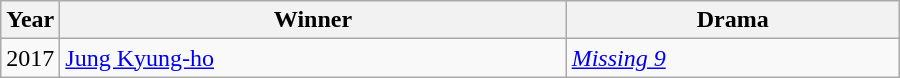<table class="wikitable" style="width:600px">
<tr>
<th width=10>Year</th>
<th>Winner</th>
<th>Drama</th>
</tr>
<tr>
<td>2017</td>
<td><a href='#'>Jung Kyung-ho</a></td>
<td><em><a href='#'>Missing 9</a></em></td>
</tr>
</table>
